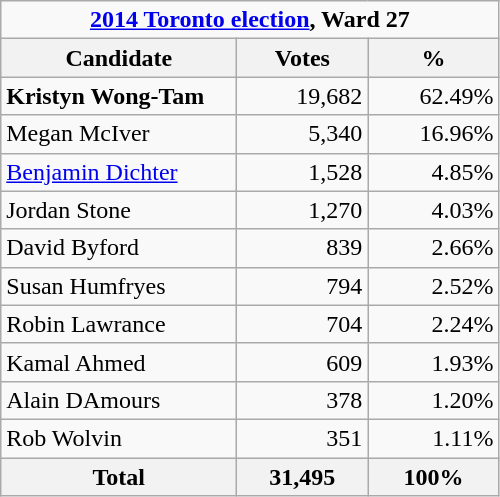<table class="wikitable">
<tr>
<td colspan="3" align="center"><strong><a href='#'>2014 Toronto election</a>, Ward 27</strong></td>
</tr>
<tr>
<th bgcolor="#DDDDFF" width="150px">Candidate</th>
<th bgcolor="#DDDDFF" width="80px">Votes</th>
<th bgcolor="#DDDDFF" width="80px">%</th>
</tr>
<tr>
<td><strong>Kristyn Wong-Tam</strong></td>
<td align="right">19,682</td>
<td align="right">62.49%</td>
</tr>
<tr>
<td>Megan McIver</td>
<td align="right">5,340</td>
<td align="right">16.96%</td>
</tr>
<tr>
<td><a href='#'>Benjamin Dichter</a></td>
<td align="right">1,528</td>
<td align="right">4.85%</td>
</tr>
<tr>
<td>Jordan Stone</td>
<td align="right">1,270</td>
<td align="right">4.03%</td>
</tr>
<tr>
<td>David Byford</td>
<td align="right">839</td>
<td align="right">2.66%</td>
</tr>
<tr>
<td>Susan Humfryes</td>
<td align="right">794</td>
<td align="right">2.52%</td>
</tr>
<tr>
<td>Robin Lawrance</td>
<td align="right">704</td>
<td align="right">2.24%</td>
</tr>
<tr>
<td>Kamal Ahmed</td>
<td align="right">609</td>
<td align="right">1.93%</td>
</tr>
<tr>
<td>Alain DAmours</td>
<td align="right">378</td>
<td align="right">1.20%</td>
</tr>
<tr>
<td>Rob Wolvin</td>
<td align="right">351</td>
<td align="right">1.11%</td>
</tr>
<tr>
<th>Total</th>
<th align="right">31,495</th>
<th align="right">100%</th>
</tr>
</table>
